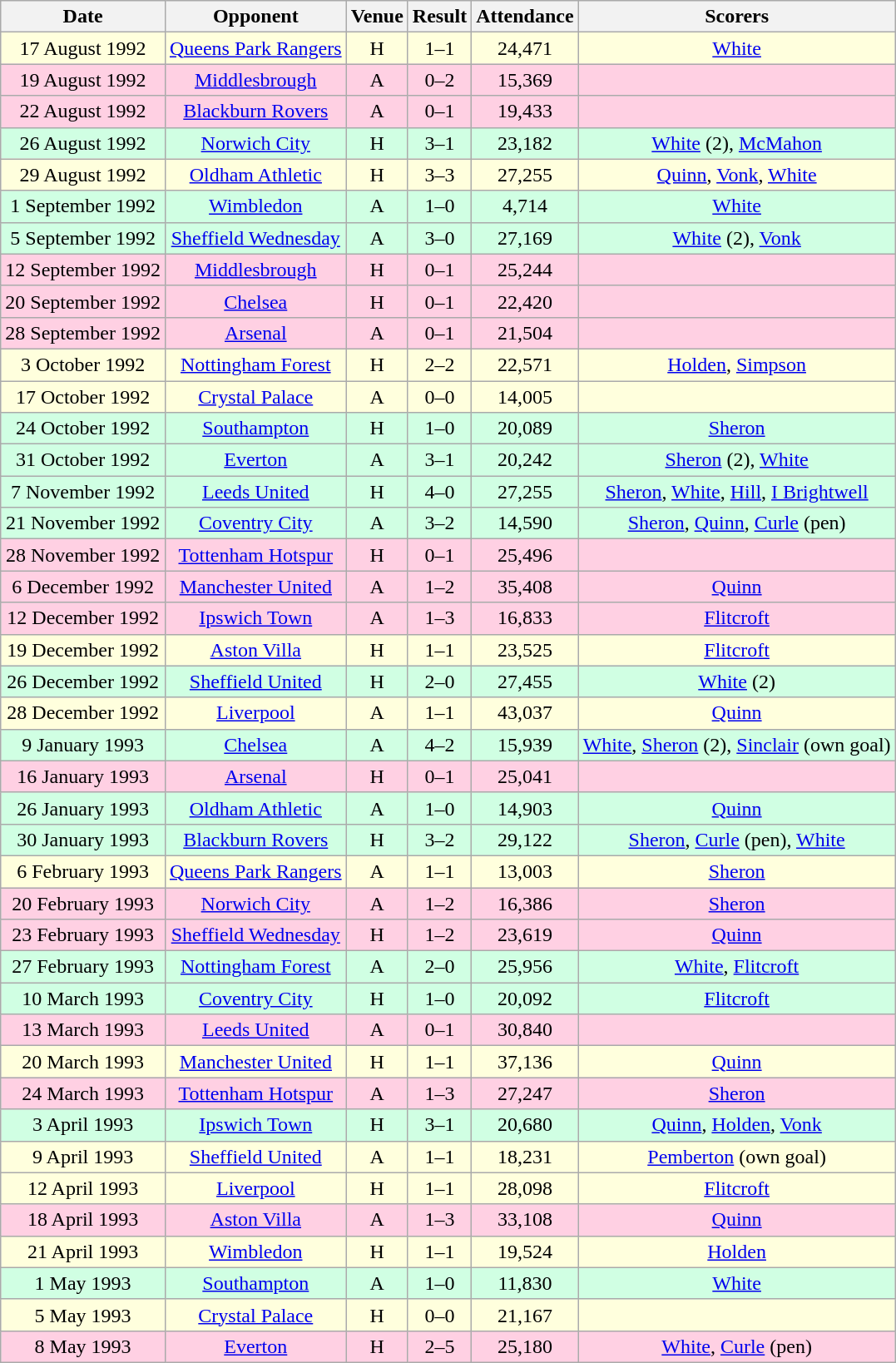<table class="wikitable sortable" style="font-size:100%; text-align:center">
<tr>
<th>Date</th>
<th>Opponent</th>
<th>Venue</th>
<th>Result</th>
<th>Attendance</th>
<th>Scorers</th>
</tr>
<tr style="background-color: #ffffdd;">
<td>17 August 1992</td>
<td><a href='#'>Queens Park Rangers</a></td>
<td>H</td>
<td>1–1</td>
<td>24,471</td>
<td><a href='#'>White</a></td>
</tr>
<tr style="background-color: #ffd0e3;">
<td>19 August 1992</td>
<td><a href='#'>Middlesbrough</a></td>
<td>A</td>
<td>0–2</td>
<td>15,369</td>
<td></td>
</tr>
<tr style="background-color: #ffd0e3;">
<td>22 August 1992</td>
<td><a href='#'>Blackburn Rovers</a></td>
<td>A</td>
<td>0–1</td>
<td>19,433</td>
<td></td>
</tr>
<tr style="background-color: #d0ffe3;">
<td>26 August 1992</td>
<td><a href='#'>Norwich City</a></td>
<td>H</td>
<td>3–1</td>
<td>23,182</td>
<td><a href='#'>White</a> (2), <a href='#'>McMahon</a></td>
</tr>
<tr style="background-color: #ffffdd;">
<td>29 August 1992</td>
<td><a href='#'>Oldham Athletic</a></td>
<td>H</td>
<td>3–3</td>
<td>27,255</td>
<td><a href='#'>Quinn</a>, <a href='#'>Vonk</a>, <a href='#'>White</a></td>
</tr>
<tr style="background-color: #d0ffe3;">
<td>1 September 1992</td>
<td><a href='#'>Wimbledon</a></td>
<td>A</td>
<td>1–0</td>
<td>4,714</td>
<td><a href='#'>White</a></td>
</tr>
<tr style="background-color: #d0ffe3;">
<td>5 September 1992</td>
<td><a href='#'>Sheffield Wednesday</a></td>
<td>A</td>
<td>3–0</td>
<td>27,169</td>
<td><a href='#'>White</a> (2), <a href='#'>Vonk</a></td>
</tr>
<tr style="background-color: #ffd0e3;">
<td>12 September 1992</td>
<td><a href='#'>Middlesbrough</a></td>
<td>H</td>
<td>0–1</td>
<td>25,244</td>
<td></td>
</tr>
<tr style="background-color: #ffd0e3;">
<td>20 September 1992</td>
<td><a href='#'>Chelsea</a></td>
<td>H</td>
<td>0–1</td>
<td>22,420</td>
<td></td>
</tr>
<tr style="background-color: #ffd0e3;">
<td>28 September 1992</td>
<td><a href='#'>Arsenal</a></td>
<td>A</td>
<td>0–1</td>
<td>21,504</td>
<td></td>
</tr>
<tr style="background-color: #ffffdd;">
<td>3 October 1992</td>
<td><a href='#'>Nottingham Forest</a></td>
<td>H</td>
<td>2–2</td>
<td>22,571</td>
<td><a href='#'>Holden</a>, <a href='#'>Simpson</a></td>
</tr>
<tr style="background-color: #ffffdd;">
<td>17 October 1992</td>
<td><a href='#'>Crystal Palace</a></td>
<td>A</td>
<td>0–0</td>
<td>14,005</td>
<td></td>
</tr>
<tr style="background-color: #d0ffe3;">
<td>24 October 1992</td>
<td><a href='#'>Southampton</a></td>
<td>H</td>
<td>1–0</td>
<td>20,089</td>
<td><a href='#'>Sheron</a></td>
</tr>
<tr style="background-color: #d0ffe3;">
<td>31 October 1992</td>
<td><a href='#'>Everton</a></td>
<td>A</td>
<td>3–1</td>
<td>20,242</td>
<td><a href='#'>Sheron</a> (2), <a href='#'>White</a></td>
</tr>
<tr style="background-color: #d0ffe3;">
<td>7 November 1992</td>
<td><a href='#'>Leeds United</a></td>
<td>H</td>
<td>4–0</td>
<td>27,255</td>
<td><a href='#'>Sheron</a>, <a href='#'>White</a>, <a href='#'>Hill</a>, <a href='#'>I Brightwell</a></td>
</tr>
<tr style="background-color: #d0ffe3;">
<td>21 November 1992</td>
<td><a href='#'>Coventry City</a></td>
<td>A</td>
<td>3–2</td>
<td>14,590</td>
<td><a href='#'>Sheron</a>, <a href='#'>Quinn</a>, <a href='#'>Curle</a> (pen)</td>
</tr>
<tr style="background-color: #ffd0e3;">
<td>28 November 1992</td>
<td><a href='#'>Tottenham Hotspur</a></td>
<td>H</td>
<td>0–1</td>
<td>25,496</td>
<td></td>
</tr>
<tr style="background-color: #ffd0e3;">
<td>6 December 1992</td>
<td><a href='#'>Manchester United</a></td>
<td>A</td>
<td>1–2</td>
<td>35,408</td>
<td><a href='#'>Quinn</a></td>
</tr>
<tr style="background-color: #ffd0e3;">
<td>12 December 1992</td>
<td><a href='#'>Ipswich Town</a></td>
<td>A</td>
<td>1–3</td>
<td>16,833</td>
<td><a href='#'>Flitcroft</a></td>
</tr>
<tr style="background-color: #ffffdd;">
<td>19 December 1992</td>
<td><a href='#'>Aston Villa</a></td>
<td>H</td>
<td>1–1</td>
<td>23,525</td>
<td><a href='#'>Flitcroft</a></td>
</tr>
<tr style="background-color: #d0ffe3;">
<td>26 December 1992</td>
<td><a href='#'>Sheffield United</a></td>
<td>H</td>
<td>2–0</td>
<td>27,455</td>
<td><a href='#'>White</a> (2)</td>
</tr>
<tr style="background-color: #ffffdd;">
<td>28 December 1992</td>
<td><a href='#'>Liverpool</a></td>
<td>A</td>
<td>1–1</td>
<td>43,037</td>
<td><a href='#'>Quinn</a></td>
</tr>
<tr style="background-color: #d0ffe3;">
<td>9 January 1993</td>
<td><a href='#'>Chelsea</a></td>
<td>A</td>
<td>4–2</td>
<td>15,939</td>
<td><a href='#'>White</a>, <a href='#'>Sheron</a> (2), <a href='#'>Sinclair</a> (own goal)</td>
</tr>
<tr style="background-color: #ffd0e3;">
<td>16 January 1993</td>
<td><a href='#'>Arsenal</a></td>
<td>H</td>
<td>0–1</td>
<td>25,041</td>
<td></td>
</tr>
<tr style="background-color: #d0ffe3;">
<td>26 January 1993</td>
<td><a href='#'>Oldham Athletic</a></td>
<td>A</td>
<td>1–0</td>
<td>14,903</td>
<td><a href='#'>Quinn</a></td>
</tr>
<tr style="background-color: #d0ffe3;">
<td>30 January 1993</td>
<td><a href='#'>Blackburn Rovers</a></td>
<td>H</td>
<td>3–2</td>
<td>29,122</td>
<td><a href='#'>Sheron</a>, <a href='#'>Curle</a> (pen), <a href='#'>White</a></td>
</tr>
<tr style="background-color: #ffffdd;">
<td>6 February 1993</td>
<td><a href='#'>Queens Park Rangers</a></td>
<td>A</td>
<td>1–1</td>
<td>13,003</td>
<td><a href='#'>Sheron</a></td>
</tr>
<tr style="background-color: #ffd0e3;">
<td>20 February 1993</td>
<td><a href='#'>Norwich City</a></td>
<td>A</td>
<td>1–2</td>
<td>16,386</td>
<td><a href='#'>Sheron</a></td>
</tr>
<tr style="background-color: #ffd0e3;">
<td>23 February 1993</td>
<td><a href='#'>Sheffield Wednesday</a></td>
<td>H</td>
<td>1–2</td>
<td>23,619</td>
<td><a href='#'>Quinn</a></td>
</tr>
<tr style="background-color: #d0ffe3;">
<td>27 February 1993</td>
<td><a href='#'>Nottingham Forest</a></td>
<td>A</td>
<td>2–0</td>
<td>25,956</td>
<td><a href='#'>White</a>, <a href='#'>Flitcroft</a></td>
</tr>
<tr style="background-color: #d0ffe3;">
<td>10 March 1993</td>
<td><a href='#'>Coventry City</a></td>
<td>H</td>
<td>1–0</td>
<td>20,092</td>
<td><a href='#'>Flitcroft</a></td>
</tr>
<tr style="background-color: #ffd0e3;">
<td>13 March 1993</td>
<td><a href='#'>Leeds United</a></td>
<td>A</td>
<td>0–1</td>
<td>30,840</td>
<td></td>
</tr>
<tr style="background-color: #ffffdd;">
<td>20 March 1993</td>
<td><a href='#'>Manchester United</a></td>
<td>H</td>
<td>1–1</td>
<td>37,136</td>
<td><a href='#'>Quinn</a></td>
</tr>
<tr style="background-color: #ffd0e3;">
<td>24 March 1993</td>
<td><a href='#'>Tottenham Hotspur</a></td>
<td>A</td>
<td>1–3</td>
<td>27,247</td>
<td><a href='#'>Sheron</a></td>
</tr>
<tr style="background-color: #d0ffe3;">
<td>3 April 1993</td>
<td><a href='#'>Ipswich Town</a></td>
<td>H</td>
<td>3–1</td>
<td>20,680</td>
<td><a href='#'>Quinn</a>, <a href='#'>Holden</a>, <a href='#'>Vonk</a></td>
</tr>
<tr style="background-color: #ffffdd;">
<td>9 April 1993</td>
<td><a href='#'>Sheffield United</a></td>
<td>A</td>
<td>1–1</td>
<td>18,231</td>
<td><a href='#'>Pemberton</a> (own goal)</td>
</tr>
<tr style="background-color: #ffffdd;">
<td>12 April 1993</td>
<td><a href='#'>Liverpool</a></td>
<td>H</td>
<td>1–1</td>
<td>28,098</td>
<td><a href='#'>Flitcroft</a></td>
</tr>
<tr style="background-color: #ffd0e3;">
<td>18 April 1993</td>
<td><a href='#'>Aston Villa</a></td>
<td>A</td>
<td>1–3</td>
<td>33,108</td>
<td><a href='#'>Quinn</a></td>
</tr>
<tr style="background-color: #ffffdd;">
<td>21 April 1993</td>
<td><a href='#'>Wimbledon</a></td>
<td>H</td>
<td>1–1</td>
<td>19,524</td>
<td><a href='#'>Holden</a></td>
</tr>
<tr style="background-color: #d0ffe3;">
<td>1 May 1993</td>
<td><a href='#'>Southampton</a></td>
<td>A</td>
<td>1–0</td>
<td>11,830</td>
<td><a href='#'>White</a></td>
</tr>
<tr style="background-color: #ffffdd;">
<td>5 May 1993</td>
<td><a href='#'>Crystal Palace</a></td>
<td>H</td>
<td>0–0</td>
<td>21,167</td>
<td></td>
</tr>
<tr style="background-color: #ffd0e3;">
<td>8 May 1993</td>
<td><a href='#'>Everton</a></td>
<td>H</td>
<td>2–5</td>
<td>25,180</td>
<td><a href='#'>White</a>, <a href='#'>Curle</a> (pen)</td>
</tr>
</table>
